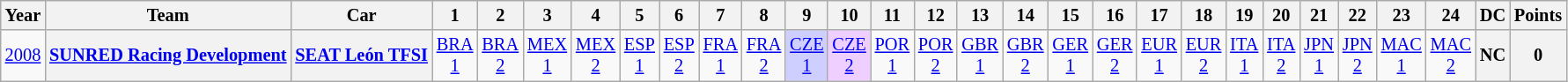<table class="wikitable" style="text-align:center; font-size:85%">
<tr>
<th>Year</th>
<th>Team</th>
<th>Car</th>
<th>1</th>
<th>2</th>
<th>3</th>
<th>4</th>
<th>5</th>
<th>6</th>
<th>7</th>
<th>8</th>
<th>9</th>
<th>10</th>
<th>11</th>
<th>12</th>
<th>13</th>
<th>14</th>
<th>15</th>
<th>16</th>
<th>17</th>
<th>18</th>
<th>19</th>
<th>20</th>
<th>21</th>
<th>22</th>
<th>23</th>
<th>24</th>
<th>DC</th>
<th>Points</th>
</tr>
<tr>
<td><a href='#'>2008</a></td>
<th><a href='#'>SUNRED Racing Development</a></th>
<th><a href='#'>SEAT León TFSI</a></th>
<td><a href='#'>BRA<br>1</a></td>
<td><a href='#'>BRA<br>2</a></td>
<td><a href='#'>MEX<br>1</a></td>
<td><a href='#'>MEX<br>2</a></td>
<td><a href='#'>ESP<br>1</a></td>
<td><a href='#'>ESP<br>2</a></td>
<td><a href='#'>FRA<br>1</a></td>
<td><a href='#'>FRA<br>2</a></td>
<td style="background:#cfcfff;"><a href='#'>CZE<br>1</a><br></td>
<td style="background:#efcfff;"><a href='#'>CZE<br>2</a><br></td>
<td><a href='#'>POR<br>1</a></td>
<td><a href='#'>POR<br>2</a></td>
<td><a href='#'>GBR<br>1</a></td>
<td><a href='#'>GBR<br>2</a></td>
<td><a href='#'>GER<br>1</a></td>
<td><a href='#'>GER<br>2</a></td>
<td><a href='#'>EUR<br>1</a></td>
<td><a href='#'>EUR<br>2</a></td>
<td><a href='#'>ITA<br>1</a></td>
<td><a href='#'>ITA<br>2</a></td>
<td><a href='#'>JPN<br>1</a></td>
<td><a href='#'>JPN<br>2</a></td>
<td><a href='#'>MAC<br>1</a></td>
<td><a href='#'>MAC<br>2</a></td>
<th>NC</th>
<th>0</th>
</tr>
</table>
